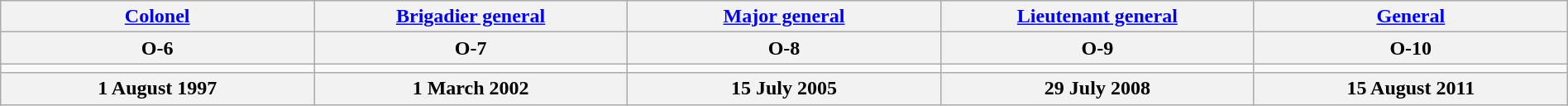<table class="wikitable"  style="margin:auto; width:100%;">
<tr>
<th><a href='#'>Colonel</a></th>
<th><a href='#'>Brigadier general</a></th>
<th><a href='#'>Major general</a></th>
<th><a href='#'>Lieutenant general</a></th>
<th><a href='#'>General</a></th>
</tr>
<tr>
<th>O-6</th>
<th>O-7</th>
<th>O-8</th>
<th>O-9</th>
<th>O-10</th>
</tr>
<tr>
<td style="text-align:center; width:16%;"></td>
<td style="text-align:center; width:16%;"></td>
<td style="text-align:center; width:16%;"></td>
<td style="text-align:center; width:16%;"></td>
<td style="text-align:center; width:16%;"></td>
</tr>
<tr>
<th>1 August 1997</th>
<th>1 March 2002</th>
<th>15 July 2005</th>
<th>29 July 2008</th>
<th>15 August 2011</th>
</tr>
</table>
